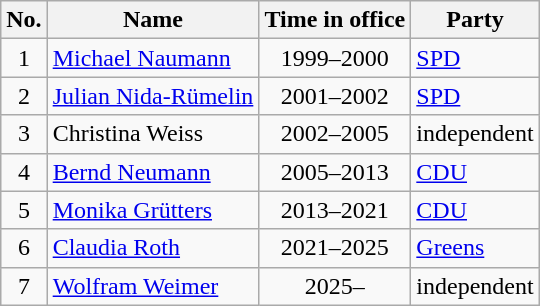<table class="wikitable zebra">
<tr>
<th>No.</th>
<th>Name</th>
<th>Time in office</th>
<th>Party</th>
</tr>
<tr>
<td align="center">1</td>
<td><a href='#'>Michael Naumann</a></td>
<td align="center">1999–2000</td>
<td><a href='#'>SPD</a></td>
</tr>
<tr>
<td align="center">2</td>
<td><a href='#'>Julian Nida-Rümelin</a></td>
<td align="center">2001–2002</td>
<td><a href='#'>SPD</a></td>
</tr>
<tr>
<td align="center">3</td>
<td>Christina Weiss</td>
<td align="center">2002–2005</td>
<td>independent</td>
</tr>
<tr>
<td align="center">4</td>
<td><a href='#'>Bernd Neumann</a></td>
<td align="center">2005–2013</td>
<td><a href='#'>CDU</a></td>
</tr>
<tr>
<td align="center">5</td>
<td><a href='#'>Monika Grütters</a></td>
<td align="center">2013–2021</td>
<td><a href='#'>CDU</a></td>
</tr>
<tr>
<td align="center">6</td>
<td><a href='#'>Claudia Roth</a></td>
<td align="center">2021–2025</td>
<td><a href='#'>Greens</a></td>
</tr>
<tr>
<td align="center">7</td>
<td><a href='#'>Wolfram Weimer</a></td>
<td align="center">2025–</td>
<td>independent</td>
</tr>
</table>
